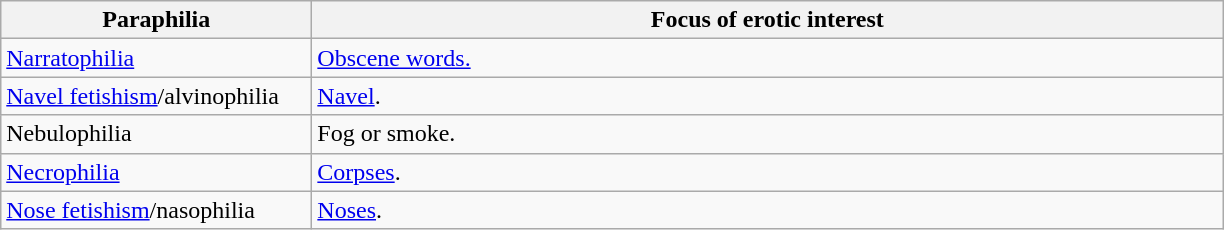<table class="wikitable sortable" border="1">
<tr>
<th width="200px">Paraphilia</th>
<th width="600px">Focus of erotic interest</th>
</tr>
<tr>
<td><a href='#'>Narratophilia</a></td>
<td><a href='#'>Obscene words.</a></td>
</tr>
<tr>
<td><a href='#'>Navel fetishism</a>/alvinophilia</td>
<td><a href='#'>Navel</a>.</td>
</tr>
<tr>
<td>Nebulophilia</td>
<td>Fog or smoke.</td>
</tr>
<tr>
<td><a href='#'>Necrophilia</a></td>
<td><a href='#'>Corpses</a>.</td>
</tr>
<tr>
<td><a href='#'>Nose fetishism</a>/nasophilia</td>
<td><a href='#'>Noses</a>.</td>
</tr>
</table>
